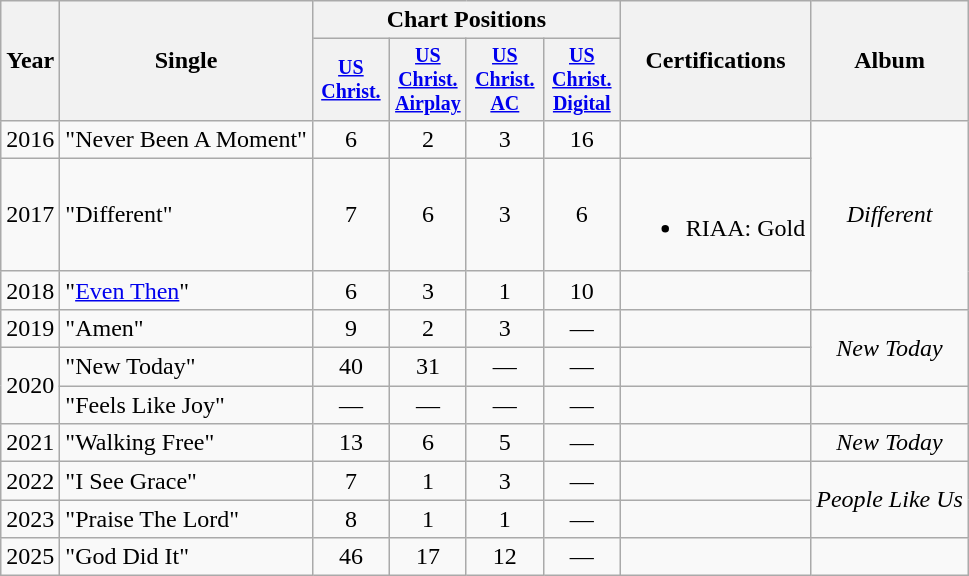<table class="wikitable" style="text-align:center;">
<tr>
<th rowspan="2">Year</th>
<th rowspan="2">Single</th>
<th colspan="4">Chart Positions</th>
<th scope="col" rowspan="2">Certifications</th>
<th rowspan="2">Album</th>
</tr>
<tr style="font-size:smaller;">
<th width="45"><a href='#'>US<br>Christ.</a><br></th>
<th width="45"><a href='#'>US<br>Christ.<br>Airplay</a><br></th>
<th width="45"><a href='#'>US<br>Christ. AC</a><br></th>
<th width="45"><a href='#'>US<br>Christ.<br>Digital</a><br></th>
</tr>
<tr>
<td>2016</td>
<td align="left">"Never Been A Moment"</td>
<td>6</td>
<td>2</td>
<td>3</td>
<td>16</td>
<td></td>
<td rowspan="3"><em>Different</em></td>
</tr>
<tr>
<td>2017</td>
<td align="left">"Different"</td>
<td>7</td>
<td>6</td>
<td>3</td>
<td>6</td>
<td><br><ul><li>RIAA: Gold</li></ul></td>
</tr>
<tr>
<td>2018</td>
<td align="left">"<a href='#'>Even Then</a>"</td>
<td>6</td>
<td>3</td>
<td>1</td>
<td>10</td>
<td></td>
</tr>
<tr>
<td rowspan="1">2019</td>
<td align="left">"Amen"</td>
<td>9</td>
<td>2</td>
<td>3</td>
<td>—</td>
<td></td>
<td rowspan="2"><em>New Today</em></td>
</tr>
<tr>
<td rowspan="2">2020</td>
<td align="left">"New Today"</td>
<td>40</td>
<td>31</td>
<td>—</td>
<td>—</td>
<td></td>
</tr>
<tr>
<td align="left">"Feels Like Joy"</td>
<td>—</td>
<td>—</td>
<td>—</td>
<td>—</td>
<td></td>
<td></td>
</tr>
<tr>
<td>2021</td>
<td align="left">"Walking Free"</td>
<td>13</td>
<td>6</td>
<td>5</td>
<td>—</td>
<td></td>
<td><em>New Today</em></td>
</tr>
<tr>
<td>2022</td>
<td align="left">"I See Grace"</td>
<td>7</td>
<td>1</td>
<td>3</td>
<td>—</td>
<td></td>
<td rowspan="2"><em>People Like Us</em></td>
</tr>
<tr>
<td>2023</td>
<td align="left">"Praise The Lord"</td>
<td>8</td>
<td>1</td>
<td>1</td>
<td>—</td>
<td></td>
</tr>
<tr>
<td>2025</td>
<td align="left">"God Did It"</td>
<td>46</td>
<td>17</td>
<td>12</td>
<td>—</td>
<td></td>
<td></td>
</tr>
</table>
